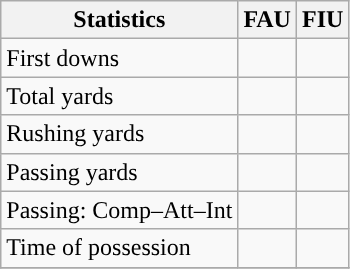<table class="wikitable" style="float: left;">
<tr>
<th>Statistics</th>
<th>FAU</th>
<th>FIU</th>
</tr>
<tr>
<td>First downs</td>
<td></td>
<td></td>
</tr>
<tr>
<td>Total yards</td>
<td></td>
<td></td>
</tr>
<tr>
<td>Rushing yards</td>
<td></td>
<td></td>
</tr>
<tr>
<td>Passing yards</td>
<td></td>
<td></td>
</tr>
<tr>
<td>Passing: Comp–Att–Int</td>
<td></td>
<td></td>
</tr>
<tr>
<td>Time of possession</td>
<td></td>
<td></td>
</tr>
<tr>
</tr>
</table>
